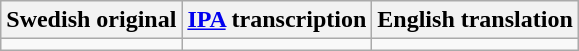<table class="wikitable" cellpadding="6">
<tr>
<th>Swedish original</th>
<th><a href='#'>IPA</a> transcription</th>
<th>English translation</th>
</tr>
<tr style="vertical-align:top; white-space:nowrap;">
<td></td>
<td></td>
<td></td>
</tr>
</table>
